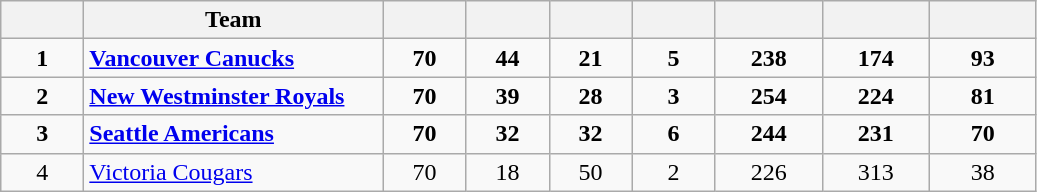<table class="wikitable sortable">
<tr>
<th scope="col" style="width:3em"></th>
<th scope="col" style="width:12em">Team</th>
<th scope="col" style="width:3em" class="unsortable"></th>
<th scope="col" style="width:3em"></th>
<th scope="col" style="width:3em"></th>
<th scope="col" style="width:3em"></th>
<th scope="col" style="width:4em"></th>
<th scope="col" style="width:4em"></th>
<th scope="col" style="width:4em"></th>
</tr>
<tr style="text-align:center;font-weight:bold;">
<td>1</td>
<td style="text-align:left;"><a href='#'>Vancouver Canucks</a></td>
<td>70</td>
<td>44</td>
<td>21</td>
<td>5</td>
<td>238</td>
<td>174</td>
<td>93</td>
</tr>
<tr style="text-align:center;font-weight:bold;">
<td>2</td>
<td style="text-align:left;"><a href='#'>New Westminster Royals</a></td>
<td>70</td>
<td>39</td>
<td>28</td>
<td>3</td>
<td>254</td>
<td>224</td>
<td>81</td>
</tr>
<tr style="text-align:center;font-weight:bold;">
<td>3</td>
<td style="text-align:left;"><a href='#'>Seattle Americans</a></td>
<td>70</td>
<td>32</td>
<td>32</td>
<td>6</td>
<td>244</td>
<td>231</td>
<td>70</td>
</tr>
<tr style="text-align:center;">
<td>4</td>
<td style="text-align:left;"><a href='#'>Victoria Cougars</a></td>
<td>70</td>
<td>18</td>
<td>50</td>
<td>2</td>
<td>226</td>
<td>313</td>
<td>38</td>
</tr>
</table>
